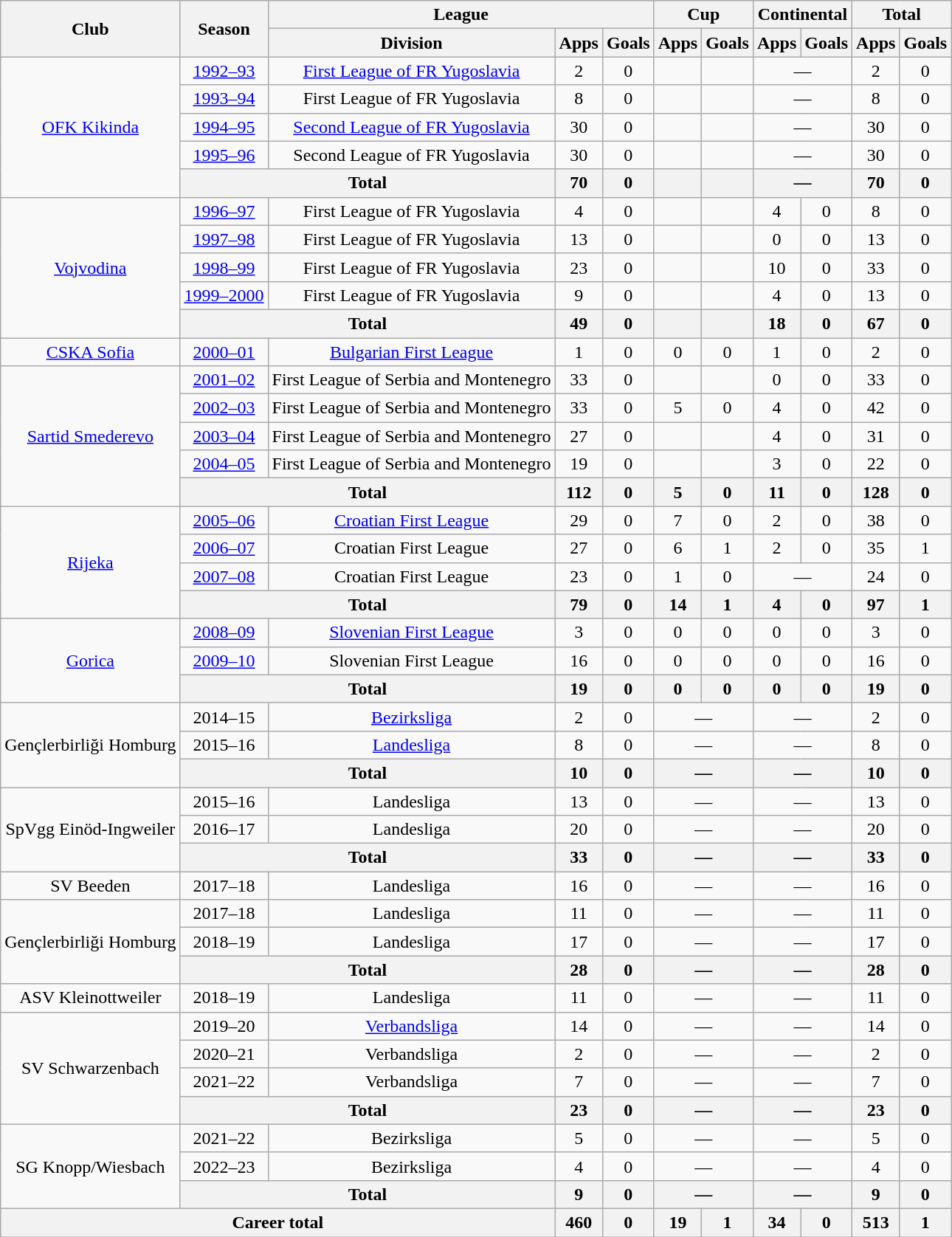<table class="wikitable" style="text-align:center">
<tr>
<th rowspan="2">Club</th>
<th rowspan="2">Season</th>
<th colspan="3">League</th>
<th colspan="2">Cup</th>
<th colspan="2">Continental</th>
<th colspan="2">Total</th>
</tr>
<tr>
<th>Division</th>
<th>Apps</th>
<th>Goals</th>
<th>Apps</th>
<th>Goals</th>
<th>Apps</th>
<th>Goals</th>
<th>Apps</th>
<th>Goals</th>
</tr>
<tr>
<td rowspan="5"><a href='#'>OFK Kikinda</a></td>
<td><a href='#'>1992–93</a></td>
<td><a href='#'>First League of FR Yugoslavia</a></td>
<td>2</td>
<td>0</td>
<td></td>
<td></td>
<td colspan="2">—</td>
<td>2</td>
<td>0</td>
</tr>
<tr>
<td><a href='#'>1993–94</a></td>
<td>First League of FR Yugoslavia</td>
<td>8</td>
<td>0</td>
<td></td>
<td></td>
<td colspan="2">—</td>
<td>8</td>
<td>0</td>
</tr>
<tr>
<td><a href='#'>1994–95</a></td>
<td><a href='#'>Second League of FR Yugoslavia</a></td>
<td>30</td>
<td>0</td>
<td></td>
<td></td>
<td colspan="2">—</td>
<td>30</td>
<td>0</td>
</tr>
<tr>
<td><a href='#'>1995–96</a></td>
<td>Second League of FR Yugoslavia</td>
<td>30</td>
<td>0</td>
<td></td>
<td></td>
<td colspan="2">—</td>
<td>30</td>
<td>0</td>
</tr>
<tr>
<th colspan="2">Total</th>
<th>70</th>
<th>0</th>
<th></th>
<th></th>
<th colspan="2">—</th>
<th>70</th>
<th>0</th>
</tr>
<tr>
<td rowspan="5"><a href='#'>Vojvodina</a></td>
<td><a href='#'>1996–97</a></td>
<td>First League of FR Yugoslavia</td>
<td>4</td>
<td>0</td>
<td></td>
<td></td>
<td>4</td>
<td>0</td>
<td>8</td>
<td>0</td>
</tr>
<tr>
<td><a href='#'>1997–98</a></td>
<td>First League of FR Yugoslavia</td>
<td>13</td>
<td>0</td>
<td></td>
<td></td>
<td>0</td>
<td>0</td>
<td>13</td>
<td>0</td>
</tr>
<tr>
<td><a href='#'>1998–99</a></td>
<td>First League of FR Yugoslavia</td>
<td>23</td>
<td>0</td>
<td></td>
<td></td>
<td>10</td>
<td>0</td>
<td>33</td>
<td>0</td>
</tr>
<tr>
<td><a href='#'>1999–2000</a></td>
<td>First League of FR Yugoslavia</td>
<td>9</td>
<td>0</td>
<td></td>
<td></td>
<td>4</td>
<td>0</td>
<td>13</td>
<td>0</td>
</tr>
<tr>
<th colspan="2">Total</th>
<th>49</th>
<th>0</th>
<th></th>
<th></th>
<th>18</th>
<th>0</th>
<th>67</th>
<th>0</th>
</tr>
<tr>
<td><a href='#'>CSKA Sofia</a></td>
<td><a href='#'>2000–01</a></td>
<td><a href='#'>Bulgarian First League</a></td>
<td>1</td>
<td>0</td>
<td>0</td>
<td>0</td>
<td>1</td>
<td>0</td>
<td>2</td>
<td>0</td>
</tr>
<tr>
<td rowspan="5"><a href='#'>Sartid Smederevo</a></td>
<td><a href='#'>2001–02</a></td>
<td>First League of Serbia and Montenegro</td>
<td>33</td>
<td>0</td>
<td></td>
<td></td>
<td>0</td>
<td>0</td>
<td>33</td>
<td>0</td>
</tr>
<tr>
<td><a href='#'>2002–03</a></td>
<td>First League of Serbia and Montenegro</td>
<td>33</td>
<td>0</td>
<td>5</td>
<td>0</td>
<td>4</td>
<td>0</td>
<td>42</td>
<td>0</td>
</tr>
<tr>
<td><a href='#'>2003–04</a></td>
<td>First League of Serbia and Montenegro</td>
<td>27</td>
<td>0</td>
<td></td>
<td></td>
<td>4</td>
<td>0</td>
<td>31</td>
<td>0</td>
</tr>
<tr>
<td><a href='#'>2004–05</a></td>
<td>First League of Serbia and Montenegro</td>
<td>19</td>
<td>0</td>
<td></td>
<td></td>
<td>3</td>
<td>0</td>
<td>22</td>
<td>0</td>
</tr>
<tr>
<th colspan="2">Total</th>
<th>112</th>
<th>0</th>
<th>5</th>
<th>0</th>
<th>11</th>
<th>0</th>
<th>128</th>
<th>0</th>
</tr>
<tr>
<td rowspan="4"><a href='#'>Rijeka</a></td>
<td><a href='#'>2005–06</a></td>
<td><a href='#'>Croatian First League</a></td>
<td>29</td>
<td>0</td>
<td>7</td>
<td>0</td>
<td>2</td>
<td>0</td>
<td>38</td>
<td>0</td>
</tr>
<tr>
<td><a href='#'>2006–07</a></td>
<td>Croatian First League</td>
<td>27</td>
<td>0</td>
<td>6</td>
<td>1</td>
<td>2</td>
<td>0</td>
<td>35</td>
<td>1</td>
</tr>
<tr>
<td><a href='#'>2007–08</a></td>
<td>Croatian First League</td>
<td>23</td>
<td>0</td>
<td>1</td>
<td>0</td>
<td colspan="2">—</td>
<td>24</td>
<td>0</td>
</tr>
<tr>
<th colspan="2">Total</th>
<th>79</th>
<th>0</th>
<th>14</th>
<th>1</th>
<th>4</th>
<th>0</th>
<th>97</th>
<th>1</th>
</tr>
<tr>
<td rowspan="3"><a href='#'>Gorica</a></td>
<td><a href='#'>2008–09</a></td>
<td><a href='#'>Slovenian First League</a></td>
<td>3</td>
<td>0</td>
<td>0</td>
<td>0</td>
<td>0</td>
<td>0</td>
<td>3</td>
<td>0</td>
</tr>
<tr>
<td><a href='#'>2009–10</a></td>
<td>Slovenian First League</td>
<td>16</td>
<td>0</td>
<td>0</td>
<td>0</td>
<td>0</td>
<td>0</td>
<td>16</td>
<td>0</td>
</tr>
<tr>
<th colspan="2">Total</th>
<th>19</th>
<th>0</th>
<th>0</th>
<th>0</th>
<th>0</th>
<th>0</th>
<th>19</th>
<th>0</th>
</tr>
<tr>
<td rowspan="3">Gençlerbirliği Homburg</td>
<td>2014–15</td>
<td><a href='#'>Bezirksliga</a></td>
<td>2</td>
<td>0</td>
<td colspan="2">—</td>
<td colspan="2">—</td>
<td>2</td>
<td>0</td>
</tr>
<tr>
<td>2015–16</td>
<td><a href='#'>Landesliga</a></td>
<td>8</td>
<td>0</td>
<td colspan="2">—</td>
<td colspan="2">—</td>
<td>8</td>
<td>0</td>
</tr>
<tr>
<th colspan="2">Total</th>
<th>10</th>
<th>0</th>
<th colspan="2">—</th>
<th colspan="2">—</th>
<th>10</th>
<th>0</th>
</tr>
<tr>
<td rowspan="3">SpVgg Einöd-Ingweiler</td>
<td>2015–16</td>
<td>Landesliga</td>
<td>13</td>
<td>0</td>
<td colspan="2">—</td>
<td colspan="2">—</td>
<td>13</td>
<td>0</td>
</tr>
<tr>
<td>2016–17</td>
<td>Landesliga</td>
<td>20</td>
<td>0</td>
<td colspan="2">—</td>
<td colspan="2">—</td>
<td>20</td>
<td>0</td>
</tr>
<tr>
<th colspan="2">Total</th>
<th>33</th>
<th>0</th>
<th colspan="2">—</th>
<th colspan="2">—</th>
<th>33</th>
<th>0</th>
</tr>
<tr>
<td>SV Beeden</td>
<td>2017–18</td>
<td>Landesliga</td>
<td>16</td>
<td>0</td>
<td colspan="2">—</td>
<td colspan="2">—</td>
<td>16</td>
<td>0</td>
</tr>
<tr>
<td rowspan="3">Gençlerbirliği Homburg</td>
<td>2017–18</td>
<td>Landesliga</td>
<td>11</td>
<td>0</td>
<td colspan="2">—</td>
<td colspan="2">—</td>
<td>11</td>
<td>0</td>
</tr>
<tr>
<td>2018–19</td>
<td>Landesliga</td>
<td>17</td>
<td>0</td>
<td colspan="2">—</td>
<td colspan="2">—</td>
<td>17</td>
<td>0</td>
</tr>
<tr>
<th colspan="2">Total</th>
<th>28</th>
<th>0</th>
<th colspan="2">—</th>
<th colspan="2">—</th>
<th>28</th>
<th>0</th>
</tr>
<tr>
<td>ASV Kleinottweiler</td>
<td>2018–19</td>
<td>Landesliga</td>
<td>11</td>
<td>0</td>
<td colspan="2">—</td>
<td colspan="2">—</td>
<td>11</td>
<td>0</td>
</tr>
<tr>
<td rowspan="4">SV Schwarzenbach</td>
<td>2019–20</td>
<td><a href='#'>Verbandsliga</a></td>
<td>14</td>
<td>0</td>
<td colspan="2">—</td>
<td colspan="2">—</td>
<td>14</td>
<td>0</td>
</tr>
<tr>
<td>2020–21</td>
<td>Verbandsliga</td>
<td>2</td>
<td>0</td>
<td colspan="2">—</td>
<td colspan="2">—</td>
<td>2</td>
<td>0</td>
</tr>
<tr>
<td>2021–22</td>
<td>Verbandsliga</td>
<td>7</td>
<td>0</td>
<td colspan="2">—</td>
<td colspan="2">—</td>
<td>7</td>
<td>0</td>
</tr>
<tr>
<th colspan="2">Total</th>
<th>23</th>
<th>0</th>
<th colspan="2">—</th>
<th colspan="2">—</th>
<th>23</th>
<th>0</th>
</tr>
<tr>
<td rowspan="3">SG Knopp/Wiesbach</td>
<td>2021–22</td>
<td>Bezirksliga</td>
<td>5</td>
<td>0</td>
<td colspan="2">—</td>
<td colspan="2">—</td>
<td>5</td>
<td>0</td>
</tr>
<tr>
<td>2022–23</td>
<td>Bezirksliga</td>
<td>4</td>
<td>0</td>
<td colspan="2">—</td>
<td colspan="2">—</td>
<td>4</td>
<td>0</td>
</tr>
<tr>
<th colspan="2">Total</th>
<th>9</th>
<th>0</th>
<th colspan="2">—</th>
<th colspan="2">—</th>
<th>9</th>
<th>0</th>
</tr>
<tr>
<th colspan="3">Career total</th>
<th>460</th>
<th>0</th>
<th>19</th>
<th>1</th>
<th>34</th>
<th>0</th>
<th>513</th>
<th>1</th>
</tr>
</table>
